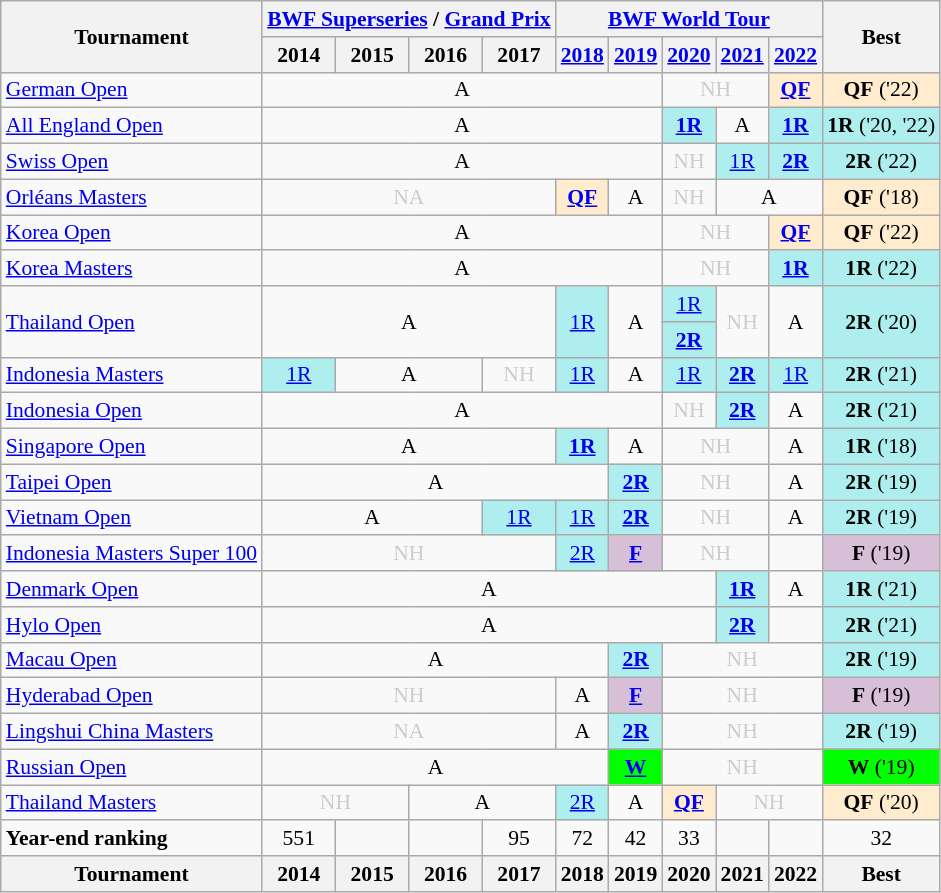<table class="wikitable" style="font-size: 90%; text-align:center">
<tr>
<th rowspan="2">Tournament</th>
<th colspan="4"><strong><a href='#'>BWF Superseries</a> / <a href='#'>Grand Prix</a></strong></th>
<th colspan="5"><strong><a href='#'>BWF World Tour</a></strong></th>
<th rowspan="2">Best</th>
</tr>
<tr>
<th>2014</th>
<th>2015</th>
<th>2016</th>
<th>2017</th>
<th><a href='#'>2018</a></th>
<th><a href='#'>2019</a></th>
<th><a href='#'>2020</a></th>
<th><a href='#'>2021</a></th>
<th><a href='#'>2022</a></th>
</tr>
<tr>
<td align=left><a href='#'>German Open</a></td>
<td colspan="6">A</td>
<td colspan="2" style=color:#ccc>NH</td>
<td bgcolor=FFEBCD><strong><a href='#'>QF</a></strong></td>
<td bgcolor=FFEBCD><strong>QF</strong> ('22)</td>
</tr>
<tr>
<td align=left><a href='#'>All England Open</a></td>
<td colspan="6">A</td>
<td bgcolor=AFEEEE><a href='#'><strong>1R</strong></a></td>
<td>A</td>
<td bgcolor=AFEEEE><strong><a href='#'>1R</a></strong></td>
<td bgcolor=AFEEEE><strong>1R</strong> ('20, '22)</td>
</tr>
<tr>
<td align=left><a href='#'>Swiss Open</a></td>
<td colspan="6">A</td>
<td style=color:#ccc>NH</td>
<td bgcolor=AFEEEE><a href='#'>1R</a></td>
<td bgcolor=AFEEEE><strong><a href='#'>2R</a></strong></td>
<td bgcolor=AFEEEE><strong>2R</strong> ('22)</td>
</tr>
<tr>
<td align=left><a href='#'>Orléans Masters</a></td>
<td colspan="4" style=color:#ccc>NA</td>
<td bgcolor=FFEBCD><a href='#'><strong>QF</strong></a></td>
<td>A</td>
<td style=color:#ccc>NH</td>
<td colspan="2">A</td>
<td bgcolor=FFEBCD><strong>QF</strong> ('18)</td>
</tr>
<tr>
<td align=left><a href='#'>Korea Open</a></td>
<td colspan="6">A</td>
<td colspan="2" style=color:#ccc>NH</td>
<td bgcolor=FFEBCD><strong><a href='#'>QF</a></strong></td>
<td bgcolor=FFEBCD><strong>QF</strong> ('22)</td>
</tr>
<tr>
<td align=left><a href='#'>Korea Masters</a></td>
<td colspan="6">A</td>
<td colspan="2" style=color:#ccc>NH</td>
<td bgcolor=AFEEEE><strong><a href='#'>1R</a></strong></td>
<td bgcolor=AFEEEE><strong>1R</strong> ('22)</td>
</tr>
<tr>
<td rowspan="2" align=left><a href='#'>Thailand Open</a></td>
<td rowspan="2" colspan="4">A</td>
<td rowspan="2" bgcolor=AFEEEE><a href='#'>1R</a></td>
<td rowspan="2">A</td>
<td bgcolor=AFEEEE><a href='#'>1R</a></td>
<td rowspan="2" style=color:#ccc>NH</td>
<td rowspan="2">A</td>
<td rowspan="2" bgcolor=AFEEEE><strong>2R</strong> ('20)</td>
</tr>
<tr>
<td bgcolor=AFEEEE><a href='#'><strong>2R</strong></a></td>
</tr>
<tr>
<td align=left><a href='#'>Indonesia Masters</a></td>
<td bgcolor=AFEEEE><a href='#'>1R</a></td>
<td colspan="2">A</td>
<td style=color:#ccc>NH</td>
<td bgcolor=AFEEEE><a href='#'>1R</a></td>
<td>A</td>
<td bgcolor=AFEEEE><a href='#'>1R</a></td>
<td bgcolor=AFEEEE><strong><a href='#'>2R</a></strong></td>
<td bgcolor=AFEEEE><a href='#'>1R</a></td>
<td bgcolor=AFEEEE><strong>2R</strong> ('21)</td>
</tr>
<tr>
<td align=left><a href='#'>Indonesia Open</a></td>
<td colspan="6">A</td>
<td style=color:#ccc>NH</td>
<td bgcolor=AFEEEE><strong><a href='#'>2R</a></strong></td>
<td>A</td>
<td bgcolor=AFEEEE><strong>2R</strong> ('21)</td>
</tr>
<tr>
<td align=left><a href='#'>Singapore Open</a></td>
<td colspan="4">A</td>
<td bgcolor=AFEEEE><a href='#'><strong>1R</strong></a></td>
<td>A</td>
<td colspan="2" style=color:#ccc>NH</td>
<td>A</td>
<td bgcolor=AFEEEE><strong>1R</strong> ('18)</td>
</tr>
<tr>
<td align=left><a href='#'>Taipei Open</a></td>
<td colspan="5">A</td>
<td bgcolor=AFEEEE><a href='#'><strong>2R</strong></a></td>
<td colspan="2" style=color:#ccc>NH</td>
<td>A</td>
<td bgcolor=AFEEEE><strong>2R</strong> ('19)</td>
</tr>
<tr>
<td align=left><a href='#'>Vietnam Open</a></td>
<td colspan="3">A</td>
<td bgcolor=AFEEEE><a href='#'>1R</a></td>
<td bgcolor=AFEEEE><a href='#'>1R</a></td>
<td bgcolor=AFEEEE><a href='#'><strong>2R</strong></a></td>
<td colspan="2" style=color:#ccc>NH</td>
<td>A</td>
<td bgcolor=AFEEEE><strong>2R</strong> ('19)</td>
</tr>
<tr>
<td align=left><a href='#'>Indonesia Masters Super 100</a></td>
<td colspan="4" style=color:#ccc>NH</td>
<td bgcolor=AFEEEE><a href='#'>2R</a></td>
<td bgcolor=D8BFD8><a href='#'><strong>F</strong></a></td>
<td colspan="2" style=color:#ccc>NH</td>
<td></td>
<td bgcolor=D8BFD8><strong>F</strong> ('19)</td>
</tr>
<tr>
<td align=left><a href='#'>Denmark Open</a></td>
<td colspan="7">A</td>
<td bgcolor=AFEEEE><strong><a href='#'>1R</a></strong></td>
<td>A</td>
<td bgcolor=AFEEEE><strong>1R</strong> ('21)</td>
</tr>
<tr>
<td align=left><a href='#'>Hylo Open</a></td>
<td colspan="7">A</td>
<td bgcolor=AFEEEE><strong><a href='#'>2R</a></strong></td>
<td></td>
<td bgcolor=AFEEEE><strong>2R</strong> ('21)</td>
</tr>
<tr>
<td align=left><a href='#'>Macau Open</a></td>
<td colspan="5">A</td>
<td bgcolor=AFEEEE><a href='#'><strong>2R</strong></a></td>
<td colspan="3" style=color:#ccc>NH</td>
<td bgcolor=AFEEEE><strong>2R</strong> ('19)</td>
</tr>
<tr>
<td align=left><a href='#'>Hyderabad Open</a></td>
<td colspan="4" style=color:#ccc>NH</td>
<td>A</td>
<td bgcolor=D8BFD8><a href='#'><strong>F</strong></a></td>
<td colspan="3" style=color:#ccc>NH</td>
<td bgcolor=D8BFD8><strong>F</strong> ('19)</td>
</tr>
<tr>
<td align=left><a href='#'>Lingshui China Masters</a></td>
<td colspan="4" style=color:#ccc>NA</td>
<td>A</td>
<td bgcolor=AFEEEE><a href='#'><strong>2R</strong></a></td>
<td colspan="3" style=color:#ccc>NH</td>
<td bgcolor=AFEEEE><strong>2R</strong> ('19)</td>
</tr>
<tr>
<td align=left><a href='#'>Russian Open</a></td>
<td colspan="5">A</td>
<td bgcolor=00FF00><a href='#'><strong>W</strong></a></td>
<td colspan="3" style=color:#ccc>NH</td>
<td bgcolor=00FF00><strong>W</strong> ('19)</td>
</tr>
<tr>
<td align=left><a href='#'>Thailand Masters</a></td>
<td colspan="2" style=color:#ccc>NH</td>
<td colspan="2">A</td>
<td bgcolor=AFEEEE><a href='#'>2R</a></td>
<td>A</td>
<td bgcolor=FFEBCD><a href='#'><strong>QF</strong></a></td>
<td colspan="2" style=color:#ccc>NH</td>
<td bgcolor=FFEBCD><strong>QF</strong> ('20)</td>
</tr>
<tr>
<td align=left><strong>Year-end ranking</strong></td>
<td>551</td>
<td></td>
<td></td>
<td>95</td>
<td>72</td>
<td>42</td>
<td>33</td>
<td></td>
<td></td>
<td>32</td>
</tr>
<tr>
<th>Tournament</th>
<th>2014</th>
<th>2015</th>
<th>2016</th>
<th>2017</th>
<th>2018</th>
<th>2019</th>
<th>2020</th>
<th>2021</th>
<th>2022</th>
<th>Best</th>
</tr>
</table>
